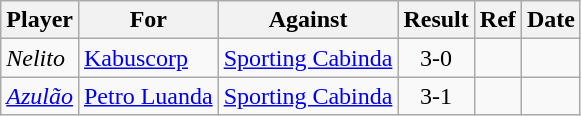<table class="wikitable sortable">
<tr>
<th>Player</th>
<th>For</th>
<th>Against</th>
<th style="text-align:center">Result</th>
<th>Ref</th>
<th>Date</th>
</tr>
<tr>
<td><em>Nelito</em></td>
<td><a href='#'>Kabuscorp</a></td>
<td><a href='#'>Sporting Cabinda</a></td>
<td align=center>3-0</td>
<td></td>
<td></td>
</tr>
<tr>
<td><em><a href='#'>Azulão</a></em></td>
<td><a href='#'>Petro Luanda</a></td>
<td><a href='#'>Sporting Cabinda</a></td>
<td align=center>3-1</td>
<td></td>
<td></td>
</tr>
</table>
